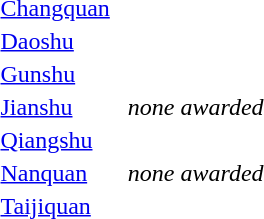<table>
<tr>
<td><a href='#'>Changquan</a></td>
<td></td>
<td></td>
<td></td>
</tr>
<tr>
<td><a href='#'>Daoshu</a></td>
<td></td>
<td></td>
<td></td>
</tr>
<tr>
<td><a href='#'>Gunshu</a></td>
<td></td>
<td></td>
<td></td>
</tr>
<tr>
<td><a href='#'>Jianshu</a></td>
<td></td>
<td></td>
<td><em>none awarded</em></td>
</tr>
<tr>
<td><a href='#'>Qiangshu</a></td>
<td></td>
<td></td>
<td></td>
</tr>
<tr>
<td><a href='#'>Nanquan</a></td>
<td></td>
<td></td>
<td><em>none awarded</em></td>
</tr>
<tr>
<td><a href='#'>Taijiquan</a></td>
<td></td>
<td></td>
<td></td>
</tr>
</table>
